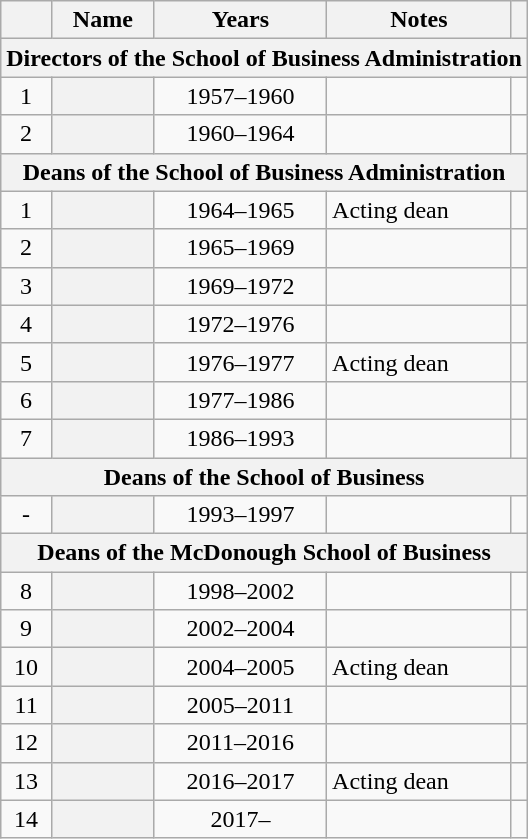<table class="wikitable sortable plainrowheaders">
<tr>
<th scope="col"></th>
<th scope="col">Name</th>
<th scope="col">Years</th>
<th scope="col" class="unsortable">Notes</th>
<th scope="col" class="unsortable"></th>
</tr>
<tr>
<th colspan="5" align="center"><strong>Directors of the School of Business Administration</strong></th>
</tr>
<tr>
<td align="center">1</td>
<th scope="row"></th>
<td align="center">1957–1960</td>
<td></td>
<td align="center"></td>
</tr>
<tr>
<td align="center">2</td>
<th scope="row"></th>
<td align="center">1960–1964</td>
<td></td>
<td align="center"></td>
</tr>
<tr>
<th colspan="5" align="center" !><strong>Deans of the School of Business Administration</strong></th>
</tr>
<tr>
<td align="center">1</td>
<th scope="row"> </th>
<td align="center">1964–1965</td>
<td>Acting dean</td>
<td align="center"></td>
</tr>
<tr>
<td align="center">2</td>
<th scope="row"></th>
<td align="center">1965–1969</td>
<td></td>
<td align="center"></td>
</tr>
<tr>
<td align="center">3</td>
<th scope="row"></th>
<td align="center">1969–1972</td>
<td></td>
<td align="center"></td>
</tr>
<tr>
<td align="center">4</td>
<th scope="row"></th>
<td align="center">1972–1976</td>
<td></td>
<td align="center"></td>
</tr>
<tr>
<td align="center">5</td>
<th scope="row"></th>
<td align="center">1976–1977</td>
<td>Acting dean</td>
<td align="center"></td>
</tr>
<tr>
<td align="center">6</td>
<th scope="row"></th>
<td align="center">1977–1986</td>
<td></td>
<td align="center"></td>
</tr>
<tr>
<td align="center">7</td>
<th scope="row"></th>
<td align="center">1986–1993</td>
<td></td>
<td align="center"></td>
</tr>
<tr>
<th colspan="5" align="center" !><strong>Deans of the School of Business</strong></th>
</tr>
<tr>
<td align="center">-</td>
<th scope="row"></th>
<td align="center">1993–1997</td>
<td></td>
<td align="center"></td>
</tr>
<tr>
<th colspan="5" align="center" !><strong>Deans of the McDonough School of Business</strong></th>
</tr>
<tr>
<td align="center">8</td>
<th scope="row"></th>
<td align="center">1998–2002</td>
<td></td>
<td align="center"></td>
</tr>
<tr>
<td align="center">9</td>
<th scope="row"></th>
<td align="center">2002–2004</td>
<td></td>
<td align="center"></td>
</tr>
<tr>
<td align="center">10</td>
<th scope="row"></th>
<td align="center">2004–2005</td>
<td>Acting dean</td>
<td align="center"></td>
</tr>
<tr>
<td align="center">11</td>
<th scope="row"></th>
<td align="center">2005–2011</td>
<td></td>
<td align="center"></td>
</tr>
<tr>
<td align="center">12</td>
<th scope="row"></th>
<td align="center">2011–2016</td>
<td></td>
<td align="center"></td>
</tr>
<tr>
<td align="center">13</td>
<th scope="row"></th>
<td align="center">2016–2017</td>
<td>Acting dean</td>
<td align="center"></td>
</tr>
<tr>
<td align="center">14</td>
<th scope="row"></th>
<td align="center">2017–</td>
<td></td>
<td align="center"></td>
</tr>
</table>
